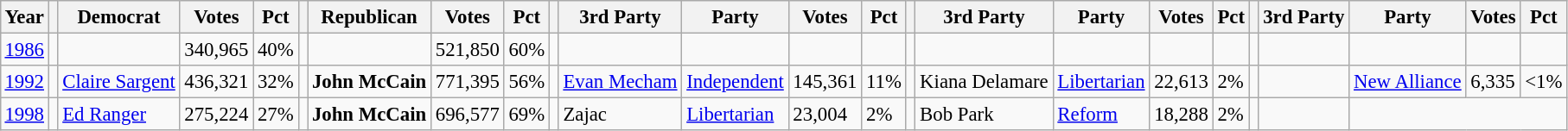<table class="wikitable" style="margin:0.5em ; font-size:95%">
<tr>
<th>Year</th>
<th></th>
<th>Democrat</th>
<th>Votes</th>
<th>Pct</th>
<th></th>
<th>Republican</th>
<th>Votes</th>
<th>Pct</th>
<th></th>
<th>3rd Party</th>
<th>Party</th>
<th>Votes</th>
<th>Pct</th>
<th></th>
<th>3rd Party</th>
<th>Party</th>
<th>Votes</th>
<th>Pct</th>
<th></th>
<th>3rd Party</th>
<th>Party</th>
<th>Votes</th>
<th>Pct</th>
</tr>
<tr>
<td><a href='#'>1986</a></td>
<td></td>
<td></td>
<td>340,965</td>
<td>40%</td>
<td></td>
<td></td>
<td>521,850</td>
<td>60%</td>
<td></td>
<td></td>
<td></td>
<td></td>
<td></td>
<td></td>
<td></td>
<td></td>
<td></td>
<td></td>
<td></td>
<td></td>
<td></td>
<td></td>
<td></td>
</tr>
<tr>
<td><a href='#'>1992</a></td>
<td></td>
<td><a href='#'>Claire Sargent</a></td>
<td>436,321</td>
<td>32%</td>
<td></td>
<td><strong>John McCain</strong></td>
<td>771,395</td>
<td>56%</td>
<td></td>
<td><a href='#'>Evan Mecham</a></td>
<td><a href='#'>Independent</a></td>
<td>145,361</td>
<td>11%</td>
<td></td>
<td>Kiana Delamare</td>
<td><a href='#'>Libertarian</a></td>
<td>22,613</td>
<td>2%</td>
<td></td>
<td></td>
<td><a href='#'>New Alliance</a></td>
<td>6,335</td>
<td><1%</td>
</tr>
<tr>
<td><a href='#'>1998</a></td>
<td></td>
<td><a href='#'>Ed Ranger</a></td>
<td>275,224</td>
<td>27%</td>
<td></td>
<td><strong>John McCain</strong></td>
<td>696,577</td>
<td>69%</td>
<td></td>
<td> Zajac</td>
<td><a href='#'>Libertarian</a></td>
<td>23,004</td>
<td>2%</td>
<td></td>
<td>Bob Park</td>
<td><a href='#'>Reform</a></td>
<td>18,288</td>
<td>2%</td>
<td></td>
<td></td>
</tr>
</table>
